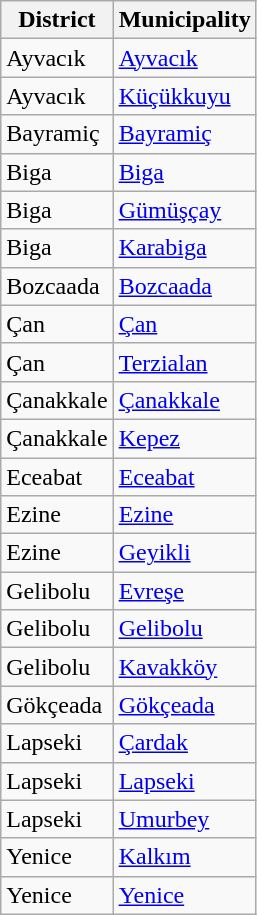<table class="sortable wikitable">
<tr>
<th>District</th>
<th>Municipality</th>
</tr>
<tr>
<td>Ayvacık</td>
<td><a href='#'>Ayvacık</a></td>
</tr>
<tr>
<td>Ayvacık</td>
<td><a href='#'>Küçükkuyu</a></td>
</tr>
<tr>
<td>Bayramiç</td>
<td><a href='#'>Bayramiç</a></td>
</tr>
<tr>
<td>Biga</td>
<td><a href='#'>Biga</a></td>
</tr>
<tr>
<td>Biga</td>
<td><a href='#'>Gümüşçay</a></td>
</tr>
<tr>
<td>Biga</td>
<td><a href='#'>Karabiga</a></td>
</tr>
<tr>
<td>Bozcaada</td>
<td><a href='#'>Bozcaada</a></td>
</tr>
<tr>
<td>Çan</td>
<td><a href='#'>Çan</a></td>
</tr>
<tr>
<td>Çan</td>
<td><a href='#'>Terzialan</a></td>
</tr>
<tr>
<td>Çanakkale</td>
<td><a href='#'>Çanakkale</a></td>
</tr>
<tr>
<td>Çanakkale</td>
<td><a href='#'>Kepez</a></td>
</tr>
<tr>
<td>Eceabat</td>
<td><a href='#'>Eceabat</a></td>
</tr>
<tr>
<td>Ezine</td>
<td><a href='#'>Ezine</a></td>
</tr>
<tr>
<td>Ezine</td>
<td><a href='#'>Geyikli</a></td>
</tr>
<tr>
<td>Gelibolu</td>
<td><a href='#'>Evreşe</a></td>
</tr>
<tr>
<td>Gelibolu</td>
<td><a href='#'>Gelibolu</a></td>
</tr>
<tr>
<td>Gelibolu</td>
<td><a href='#'>Kavakköy</a></td>
</tr>
<tr>
<td>Gökçeada</td>
<td><a href='#'>Gökçeada</a></td>
</tr>
<tr>
<td>Lapseki</td>
<td><a href='#'>Çardak</a></td>
</tr>
<tr>
<td>Lapseki</td>
<td><a href='#'>Lapseki</a></td>
</tr>
<tr>
<td>Lapseki</td>
<td><a href='#'>Umurbey</a></td>
</tr>
<tr>
<td>Yenice</td>
<td><a href='#'>Kalkım</a></td>
</tr>
<tr>
<td>Yenice</td>
<td><a href='#'>Yenice</a></td>
</tr>
</table>
